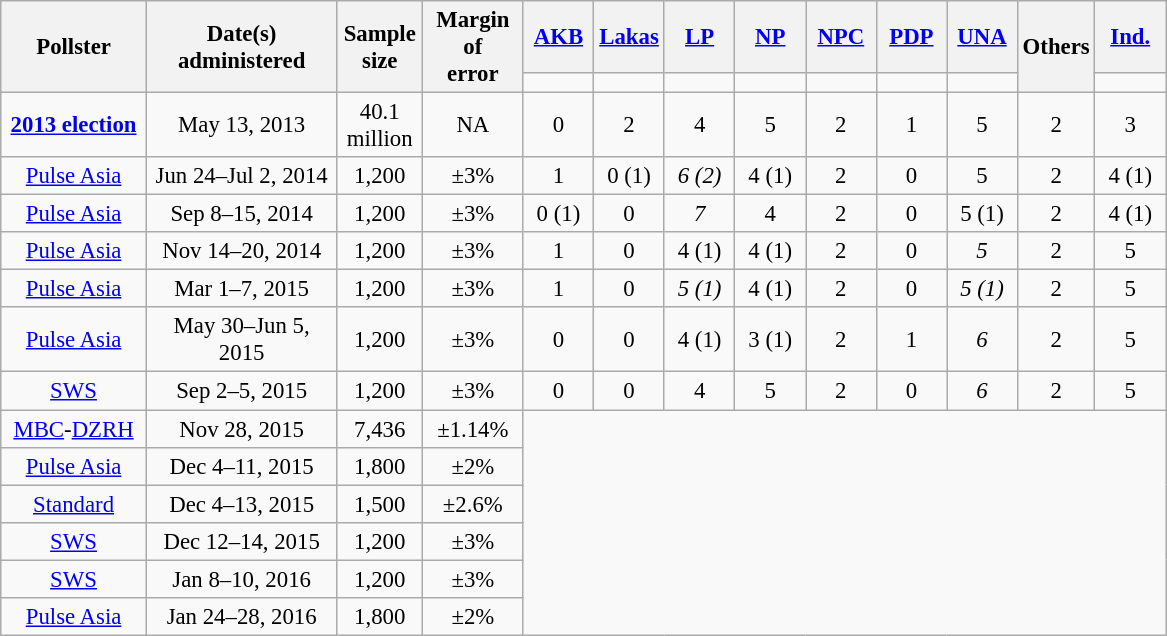<table class=wikitable style="text-align:center; font-size:95%">
<tr>
<th rowspan="2" style="width:90px;">Pollster</th>
<th rowspan="2" style="width:120px;">Date(s) administered</th>
<th rowspan="2" style="width:50px;">Sample<br>size</th>
<th rowspan="2" style="width:60px;">Margin of<br>error</th>
<th width=40px><a href='#'>AKB</a></th>
<th width=40px><a href='#'>Lakas</a></th>
<th width=40px><a href='#'>LP</a></th>
<th width=40px><a href='#'>NP</a></th>
<th width=40px><a href='#'>NPC</a></th>
<th width=40px><a href='#'>PDP</a></th>
<th width=40px><a href='#'>UNA</a></th>
<th rowspan="2" style="width:40px;">Others</th>
<th width=40px><a href='#'>Ind.</a></th>
</tr>
<tr>
<td></td>
<td></td>
<td></td>
<td></td>
<td></td>
<td></td>
<td></td>
<td></td>
</tr>
<tr>
<td><strong><a href='#'>2013 election</a></strong></td>
<td>May 13, 2013</td>
<td>40.1 million</td>
<td>NA</td>
<td>0</td>
<td>2</td>
<td>4</td>
<td>5</td>
<td>2</td>
<td>1</td>
<td>5</td>
<td>2</td>
<td>3</td>
</tr>
<tr>
<td><a href='#'>Pulse Asia</a></td>
<td>Jun 24–Jul 2, 2014</td>
<td>1,200</td>
<td>±3%</td>
<td>1</td>
<td>0 (1)</td>
<td><em>6 (2)</em></td>
<td>4 (1)</td>
<td>2</td>
<td>0</td>
<td>5</td>
<td>2</td>
<td>4 (1)</td>
</tr>
<tr>
<td><a href='#'>Pulse Asia</a></td>
<td>Sep 8–15, 2014</td>
<td>1,200</td>
<td>±3%</td>
<td>0 (1)</td>
<td>0</td>
<td><em>7</em></td>
<td>4</td>
<td>2</td>
<td>0</td>
<td>5 (1)</td>
<td>2</td>
<td>4 (1)</td>
</tr>
<tr>
<td><a href='#'>Pulse Asia</a></td>
<td>Nov 14–20, 2014</td>
<td>1,200</td>
<td>±3%</td>
<td>1</td>
<td>0</td>
<td>4 (1)</td>
<td>4 (1)</td>
<td>2</td>
<td>0</td>
<td><em>5</em></td>
<td>2</td>
<td>5</td>
</tr>
<tr>
<td><a href='#'>Pulse Asia</a></td>
<td>Mar 1–7, 2015</td>
<td>1,200</td>
<td>±3%</td>
<td>1</td>
<td>0</td>
<td><em>5 (1)</em></td>
<td>4 (1)</td>
<td>2</td>
<td>0</td>
<td><em>5 (1)</em></td>
<td>2</td>
<td>5</td>
</tr>
<tr>
<td><a href='#'>Pulse Asia</a></td>
<td>May 30–Jun 5, 2015</td>
<td>1,200</td>
<td>±3%</td>
<td>0</td>
<td>0</td>
<td>4 (1)</td>
<td>3 (1)</td>
<td>2</td>
<td>1</td>
<td><em>6</em></td>
<td>2</td>
<td>5</td>
</tr>
<tr>
<td><a href='#'>SWS</a></td>
<td>Sep 2–5, 2015</td>
<td>1,200</td>
<td>±3%</td>
<td>0</td>
<td>0</td>
<td>4</td>
<td>5</td>
<td>2</td>
<td>0</td>
<td><em>6</em></td>
<td>2</td>
<td>5</td>
</tr>
<tr>
<td><a href='#'>MBC</a>-<a href='#'>DZRH</a></td>
<td>Nov 28, 2015</td>
<td>7,436</td>
<td>±1.14%</td>
</tr>
<tr>
<td><a href='#'>Pulse Asia</a></td>
<td>Dec 4–11, 2015</td>
<td>1,800</td>
<td>±2%</td>
</tr>
<tr>
<td><a href='#'>Standard</a></td>
<td>Dec 4–13, 2015</td>
<td>1,500</td>
<td>±2.6%</td>
</tr>
<tr>
<td><a href='#'>SWS</a></td>
<td>Dec 12–14, 2015</td>
<td>1,200</td>
<td>±3%</td>
</tr>
<tr>
<td><a href='#'>SWS</a></td>
<td>Jan 8–10, 2016</td>
<td>1,200</td>
<td>±3%</td>
</tr>
<tr>
<td><a href='#'>Pulse Asia</a></td>
<td>Jan 24–28, 2016</td>
<td>1,800</td>
<td>±2%</td>
</tr>
</table>
